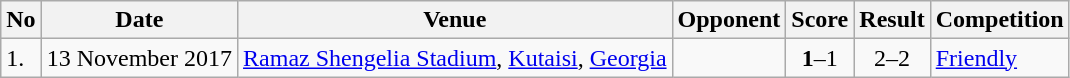<table class="wikitable" style="font-size:100%;">
<tr>
<th>No</th>
<th>Date</th>
<th>Venue</th>
<th>Opponent</th>
<th>Score</th>
<th>Result</th>
<th>Competition</th>
</tr>
<tr>
<td>1.</td>
<td>13 November 2017</td>
<td><a href='#'>Ramaz Shengelia Stadium</a>, <a href='#'>Kutaisi</a>, <a href='#'>Georgia</a></td>
<td></td>
<td align=center><strong>1</strong>–1</td>
<td align=center>2–2</td>
<td><a href='#'>Friendly</a></td>
</tr>
</table>
